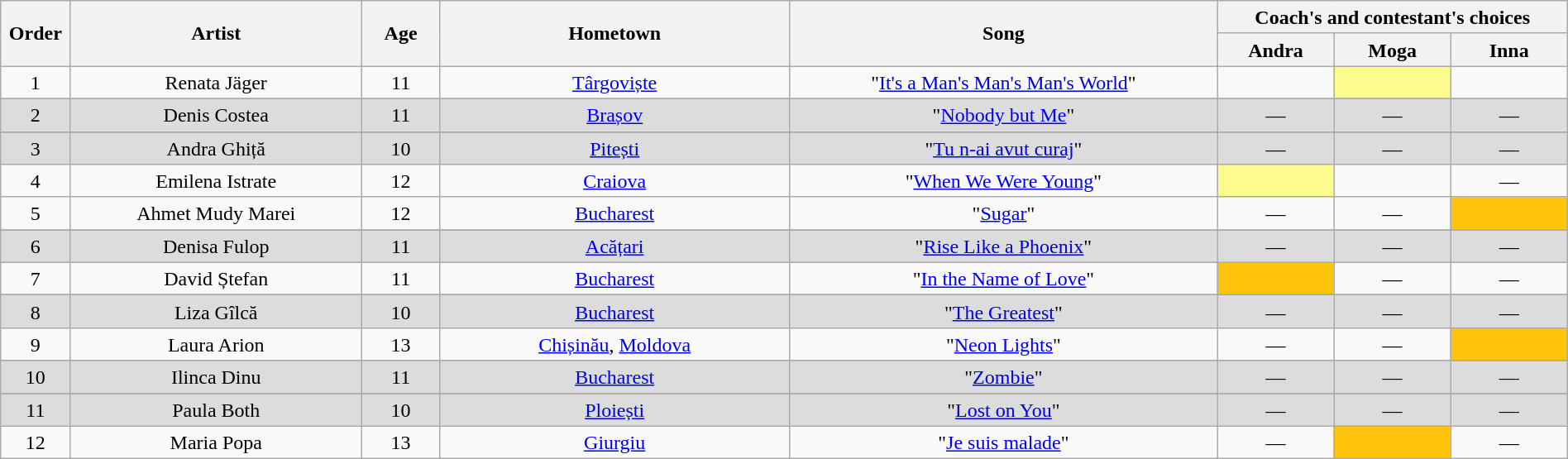<table class="wikitable" style="text-align:center; line-height:19px; width:100%;">
<tr>
<th scope="col" rowspan="2" style="width:02%;">Order</th>
<th scope="col" rowspan="2" style="width:15%;">Artist</th>
<th scope="col" rowspan="2" style="width:04%;">Age</th>
<th scope="col" rowspan="2" style="width:18%;">Hometown</th>
<th scope="col" rowspan="2" style="width:22%;">Song</th>
<th scope="col" colspan="3" style="width:18%;">Coach's and contestant's choices</th>
</tr>
<tr>
<th style="width:06%;">Andra</th>
<th style="width:06%;">Moga</th>
<th style="width:06%;">Inna</th>
</tr>
<tr>
<td>1</td>
<td>Renata Jäger</td>
<td>11</td>
<td><a href='#'>Târgoviște</a></td>
<td>"<a href='#'>It's a Man's Man's Man's World</a>"</td>
<td><strong></strong></td>
<td style="background:#FDFC8F;"><strong></strong></td>
<td><strong></strong></td>
</tr>
<tr>
</tr>
<tr bgcolor="#dcdcdc">
<td>2</td>
<td>Denis Costea</td>
<td>11</td>
<td><a href='#'>Brașov</a></td>
<td>"<a href='#'>Nobody but Me</a>"</td>
<td>—</td>
<td>—</td>
<td>—</td>
</tr>
<tr>
</tr>
<tr bgcolor="#dcdcdc">
<td>3</td>
<td>Andra Ghiță</td>
<td>10</td>
<td><a href='#'>Pitești</a></td>
<td>"<a href='#'>Tu n-ai avut curaj</a>"</td>
<td>—</td>
<td>—</td>
<td>—</td>
</tr>
<tr>
<td>4</td>
<td>Emilena Istrate</td>
<td>12</td>
<td><a href='#'>Craiova</a></td>
<td>"<a href='#'>When We Were Young</a>"</td>
<td bgcolor="#fdfc8f"><strong></strong></td>
<td><strong></strong></td>
<td>—</td>
</tr>
<tr>
<td>5</td>
<td>Ahmet Mudy Marei</td>
<td>12</td>
<td><a href='#'>Bucharest</a></td>
<td>"<a href='#'>Sugar</a>"</td>
<td>—</td>
<td>—</td>
<td bgcolor="#ffc40c"><strong></strong></td>
</tr>
<tr>
</tr>
<tr bgcolor="#dcdcdc">
<td>6</td>
<td>Denisa Fulop</td>
<td>11</td>
<td><a href='#'>Acățari</a></td>
<td>"<a href='#'>Rise Like a Phoenix</a>"</td>
<td>—</td>
<td>—</td>
<td>—</td>
</tr>
<tr>
<td>7</td>
<td>David Ștefan</td>
<td>11</td>
<td><a href='#'>Bucharest</a></td>
<td>"<a href='#'>In the Name of Love</a>"</td>
<td bgcolor="#ffc40c"><strong></strong></td>
<td>—</td>
<td>—</td>
</tr>
<tr>
</tr>
<tr bgcolor="#dcdcdc">
<td>8</td>
<td>Liza Gîlcă</td>
<td>10</td>
<td><a href='#'>Bucharest</a></td>
<td>"<a href='#'>The Greatest</a>"</td>
<td>—</td>
<td>—</td>
<td>—</td>
</tr>
<tr>
<td>9</td>
<td>Laura Arion</td>
<td>13</td>
<td><a href='#'>Chișinău</a>, <a href='#'>Moldova</a></td>
<td>"<a href='#'>Neon Lights</a>"</td>
<td>—</td>
<td>—</td>
<td bgcolor="#ffc40c"><strong></strong></td>
</tr>
<tr>
</tr>
<tr bgcolor="#dcdcdc">
<td>10</td>
<td>Ilinca Dinu</td>
<td>11</td>
<td><a href='#'>Bucharest</a></td>
<td>"<a href='#'>Zombie</a>"</td>
<td>—</td>
<td>—</td>
<td>—</td>
</tr>
<tr>
</tr>
<tr bgcolor="#dcdcdc">
<td>11</td>
<td>Paula Both</td>
<td>10</td>
<td><a href='#'>Ploiești</a></td>
<td>"<a href='#'>Lost on You</a>"</td>
<td>—</td>
<td>—</td>
<td>—</td>
</tr>
<tr>
<td>12</td>
<td>Maria Popa</td>
<td>13</td>
<td><a href='#'>Giurgiu</a></td>
<td>"<a href='#'>Je suis malade</a>"</td>
<td>—</td>
<td bgcolor="#ffc40c"><strong></strong></td>
<td>—</td>
</tr>
</table>
